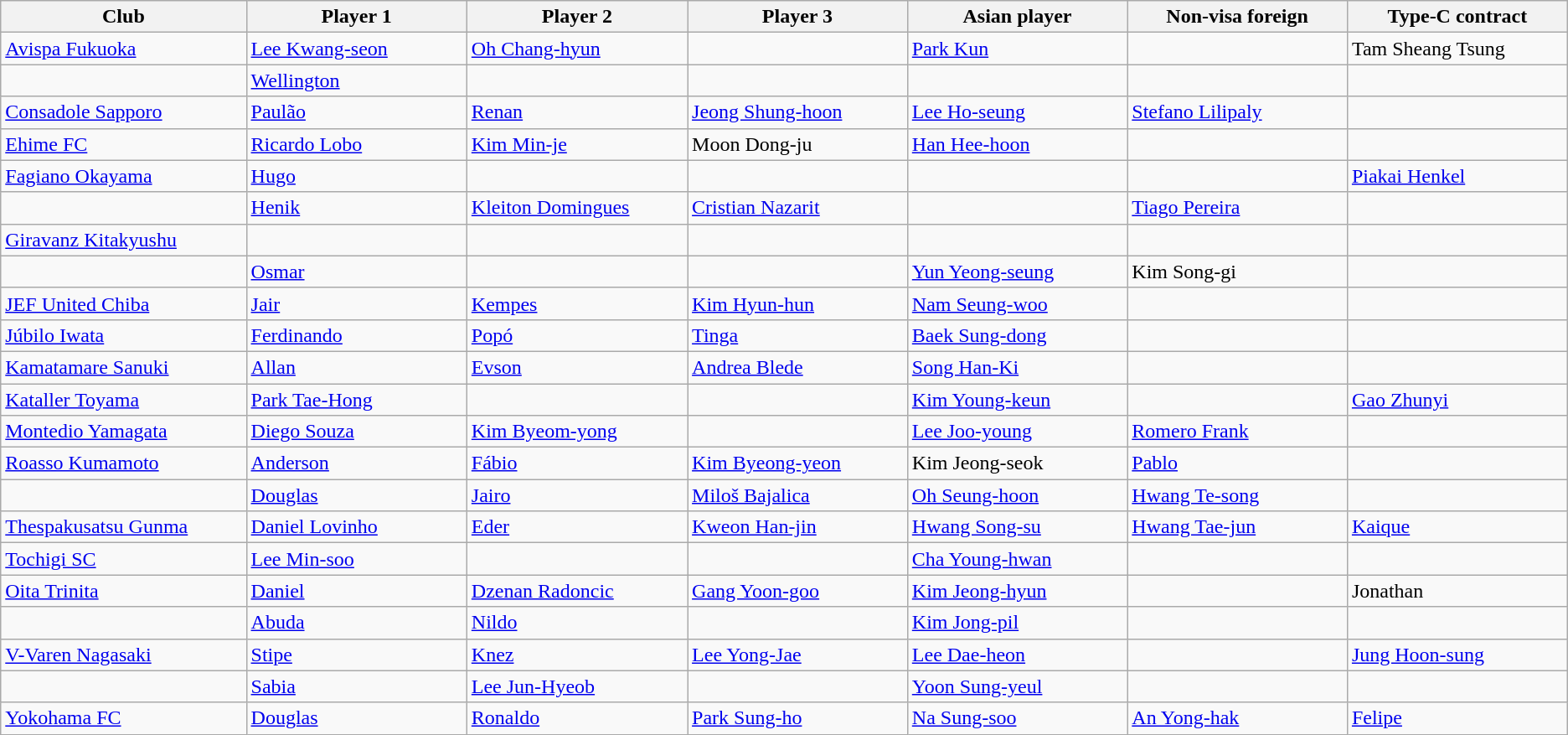<table class="wikitable">
<tr>
<th style="width:190px;">Club</th>
<th style="width:170px;">Player 1</th>
<th style="width:170px;">Player 2</th>
<th style="width:170px;">Player 3</th>
<th style="width:170px;">Asian player</th>
<th style="width:170px;">Non-visa foreign</th>
<th style="width:170px;">Type-C contract</th>
</tr>
<tr>
<td><a href='#'>Avispa Fukuoka</a></td>
<td> <a href='#'>Lee Kwang-seon</a></td>
<td> <a href='#'>Oh Chang-hyun</a></td>
<td></td>
<td> <a href='#'>Park Kun</a></td>
<td></td>
<td> Tam Sheang Tsung</td>
</tr>
<tr>
<td></td>
<td> <a href='#'>Wellington</a></td>
<td></td>
<td></td>
<td></td>
<td></td>
<td></td>
</tr>
<tr>
<td><a href='#'>Consadole Sapporo</a></td>
<td> <a href='#'>Paulão</a></td>
<td> <a href='#'>Renan</a></td>
<td> <a href='#'>Jeong Shung-hoon</a></td>
<td> <a href='#'>Lee Ho-seung</a></td>
<td> <a href='#'>Stefano Lilipaly</a></td>
<td></td>
</tr>
<tr>
<td><a href='#'>Ehime FC</a></td>
<td> <a href='#'>Ricardo Lobo</a></td>
<td> <a href='#'>Kim Min-je</a></td>
<td> Moon Dong-ju</td>
<td> <a href='#'>Han Hee-hoon</a></td>
<td></td>
<td></td>
</tr>
<tr>
<td><a href='#'>Fagiano Okayama</a></td>
<td> <a href='#'>Hugo</a></td>
<td></td>
<td></td>
<td></td>
<td></td>
<td> <a href='#'>Piakai Henkel</a></td>
</tr>
<tr>
<td></td>
<td> <a href='#'>Henik</a></td>
<td> <a href='#'>Kleiton Domingues</a></td>
<td> <a href='#'>Cristian Nazarit</a></td>
<td></td>
<td> <a href='#'>Tiago Pereira</a></td>
<td></td>
</tr>
<tr>
<td><a href='#'>Giravanz Kitakyushu</a></td>
<td></td>
<td></td>
<td></td>
<td></td>
<td></td>
<td></td>
</tr>
<tr>
<td></td>
<td> <a href='#'>Osmar</a></td>
<td></td>
<td></td>
<td> <a href='#'>Yun Yeong-seung</a></td>
<td> Kim Song-gi</td>
<td></td>
</tr>
<tr>
<td><a href='#'>JEF United Chiba</a></td>
<td> <a href='#'>Jair</a></td>
<td> <a href='#'>Kempes</a></td>
<td> <a href='#'>Kim Hyun-hun</a></td>
<td> <a href='#'>Nam Seung-woo</a></td>
<td></td>
<td></td>
</tr>
<tr>
<td><a href='#'>Júbilo Iwata</a></td>
<td> <a href='#'>Ferdinando</a></td>
<td> <a href='#'>Popó</a></td>
<td> <a href='#'>Tinga</a></td>
<td> <a href='#'>Baek Sung-dong</a></td>
<td></td>
<td></td>
</tr>
<tr>
<td><a href='#'>Kamatamare Sanuki</a></td>
<td> <a href='#'>Allan</a></td>
<td> <a href='#'>Evson</a></td>
<td> <a href='#'>Andrea Blede</a></td>
<td> <a href='#'>Song Han-Ki</a></td>
<td></td>
<td></td>
</tr>
<tr>
<td><a href='#'>Kataller Toyama</a></td>
<td> <a href='#'>Park Tae-Hong</a></td>
<td></td>
<td></td>
<td> <a href='#'>Kim Young-keun</a></td>
<td></td>
<td> <a href='#'>Gao Zhunyi</a></td>
</tr>
<tr>
<td><a href='#'>Montedio Yamagata</a></td>
<td> <a href='#'>Diego Souza</a></td>
<td> <a href='#'>Kim Byeom-yong</a></td>
<td></td>
<td> <a href='#'>Lee Joo-young</a></td>
<td> <a href='#'>Romero Frank</a></td>
<td></td>
</tr>
<tr>
<td><a href='#'>Roasso Kumamoto</a></td>
<td> <a href='#'>Anderson</a></td>
<td> <a href='#'>Fábio</a></td>
<td> <a href='#'>Kim Byeong-yeon</a></td>
<td> Kim Jeong-seok</td>
<td> <a href='#'>Pablo</a></td>
<td></td>
</tr>
<tr>
<td></td>
<td> <a href='#'>Douglas</a></td>
<td> <a href='#'>Jairo</a></td>
<td> <a href='#'>Miloš Bajalica</a></td>
<td> <a href='#'>Oh Seung-hoon</a></td>
<td> <a href='#'>Hwang Te-song</a></td>
<td></td>
</tr>
<tr>
<td><a href='#'>Thespakusatsu Gunma</a></td>
<td> <a href='#'>Daniel Lovinho</a></td>
<td> <a href='#'>Eder</a></td>
<td> <a href='#'>Kweon Han-jin</a></td>
<td> <a href='#'>Hwang Song-su</a></td>
<td> <a href='#'>Hwang Tae-jun</a></td>
<td> <a href='#'>Kaique</a></td>
</tr>
<tr>
<td><a href='#'>Tochigi SC</a></td>
<td> <a href='#'>Lee Min-soo</a></td>
<td></td>
<td></td>
<td> <a href='#'>Cha Young-hwan</a></td>
<td></td>
<td></td>
</tr>
<tr>
<td><a href='#'>Oita Trinita</a></td>
<td> <a href='#'>Daniel</a></td>
<td> <a href='#'>Dzenan Radoncic</a></td>
<td> <a href='#'>Gang Yoon-goo</a></td>
<td> <a href='#'>Kim Jeong-hyun</a></td>
<td></td>
<td> Jonathan</td>
</tr>
<tr>
<td></td>
<td> <a href='#'>Abuda</a></td>
<td> <a href='#'>Nildo</a></td>
<td></td>
<td> <a href='#'>Kim Jong-pil</a></td>
<td></td>
<td></td>
</tr>
<tr>
<td><a href='#'>V-Varen Nagasaki</a></td>
<td> <a href='#'>Stipe</a></td>
<td> <a href='#'>Knez</a></td>
<td> <a href='#'>Lee Yong-Jae</a></td>
<td> <a href='#'>Lee Dae-heon</a></td>
<td></td>
<td> <a href='#'>Jung Hoon-sung</a></td>
</tr>
<tr>
<td></td>
<td> <a href='#'>Sabia</a></td>
<td> <a href='#'>Lee Jun-Hyeob</a></td>
<td></td>
<td> <a href='#'>Yoon Sung-yeul</a></td>
<td></td>
<td></td>
</tr>
<tr>
<td><a href='#'>Yokohama FC</a></td>
<td> <a href='#'>Douglas</a></td>
<td> <a href='#'>Ronaldo</a></td>
<td> <a href='#'>Park Sung-ho</a></td>
<td> <a href='#'>Na Sung-soo</a></td>
<td> <a href='#'>An Yong-hak</a></td>
<td> <a href='#'>Felipe</a></td>
</tr>
</table>
